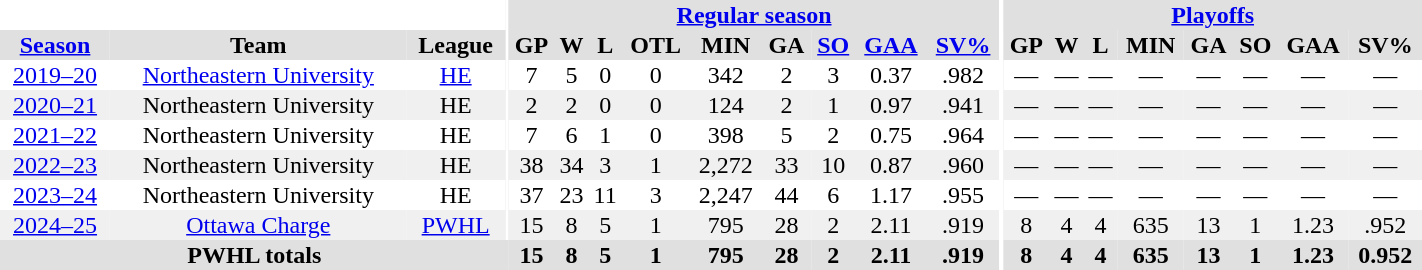<table border="0" cellpadding="1" cellspacing="0" style="width:75%; text-align:center;">
<tr bgcolor="#e0e0e0">
<th colspan="3" bgcolor="#ffffff"></th>
<th rowspan="99" bgcolor="#ffffff"></th>
<th colspan="9" bgcolor="#e0e0e0"><a href='#'>Regular season</a></th>
<th rowspan="99" bgcolor="#ffffff"></th>
<th colspan="8" bgcolor="#e0e0e0"><a href='#'>Playoffs</a></th>
</tr>
<tr bgcolor="#e0e0e0">
<th><a href='#'>Season</a></th>
<th>Team</th>
<th>League</th>
<th>GP</th>
<th>W</th>
<th>L</th>
<th>OTL</th>
<th>MIN</th>
<th>GA</th>
<th><a href='#'>SO</a></th>
<th><a href='#'>GAA</a></th>
<th><a href='#'>SV%</a></th>
<th>GP</th>
<th>W</th>
<th>L</th>
<th>MIN</th>
<th>GA</th>
<th>SO</th>
<th>GAA</th>
<th>SV%</th>
</tr>
<tr>
<td><a href='#'>2019–20</a></td>
<td><a href='#'>Northeastern University</a></td>
<td><a href='#'>HE</a></td>
<td>7</td>
<td>5</td>
<td>0</td>
<td>0</td>
<td>342</td>
<td>2</td>
<td>3</td>
<td>0.37</td>
<td>.982</td>
<td>—</td>
<td>—</td>
<td>—</td>
<td>—</td>
<td>—</td>
<td>—</td>
<td>—</td>
<td>—</td>
</tr>
<tr bgcolor="#f0f0f0">
<td><a href='#'>2020–21</a></td>
<td>Northeastern University</td>
<td>HE</td>
<td>2</td>
<td>2</td>
<td>0</td>
<td>0</td>
<td>124</td>
<td>2</td>
<td>1</td>
<td>0.97</td>
<td>.941</td>
<td>—</td>
<td>—</td>
<td>—</td>
<td>—</td>
<td>—</td>
<td>—</td>
<td>—</td>
<td>—</td>
</tr>
<tr>
<td><a href='#'>2021–22</a></td>
<td>Northeastern University</td>
<td>HE</td>
<td>7</td>
<td>6</td>
<td>1</td>
<td>0</td>
<td>398</td>
<td>5</td>
<td>2</td>
<td>0.75</td>
<td>.964</td>
<td>—</td>
<td>—</td>
<td>—</td>
<td>—</td>
<td>—</td>
<td>—</td>
<td>—</td>
<td>—</td>
</tr>
<tr bgcolor="#f0f0f0">
<td><a href='#'>2022–23</a></td>
<td>Northeastern University</td>
<td>HE</td>
<td>38</td>
<td>34</td>
<td>3</td>
<td>1</td>
<td>2,272</td>
<td>33</td>
<td>10</td>
<td>0.87</td>
<td>.960</td>
<td>—</td>
<td>—</td>
<td>—</td>
<td>—</td>
<td>—</td>
<td>—</td>
<td>—</td>
<td>—</td>
</tr>
<tr>
<td><a href='#'>2023–24</a></td>
<td>Northeastern University</td>
<td>HE</td>
<td>37</td>
<td>23</td>
<td>11</td>
<td>3</td>
<td>2,247</td>
<td>44</td>
<td>6</td>
<td>1.17</td>
<td>.955</td>
<td>—</td>
<td>—</td>
<td>—</td>
<td>—</td>
<td>—</td>
<td>—</td>
<td>—</td>
<td>—</td>
</tr>
<tr bgcolor="#f0f0f0">
<td><a href='#'>2024–25</a></td>
<td><a href='#'>Ottawa Charge</a></td>
<td><a href='#'>PWHL</a></td>
<td>15</td>
<td>8</td>
<td>5</td>
<td>1</td>
<td>795</td>
<td>28</td>
<td>2</td>
<td>2.11</td>
<td>.919</td>
<td>8</td>
<td>4</td>
<td>4</td>
<td>635</td>
<td>13</td>
<td>1</td>
<td>1.23</td>
<td>.952</td>
</tr>
<tr bgcolor="#e0e0e0">
<th colspan="4">PWHL totals</th>
<th>15</th>
<th>8</th>
<th>5</th>
<th>1</th>
<th>795</th>
<th>28</th>
<th>2</th>
<th>2.11</th>
<th>.919</th>
<th>8</th>
<th>4</th>
<th>4</th>
<th>635</th>
<th>13</th>
<th>1</th>
<th>1.23</th>
<th>0.952</th>
</tr>
</table>
